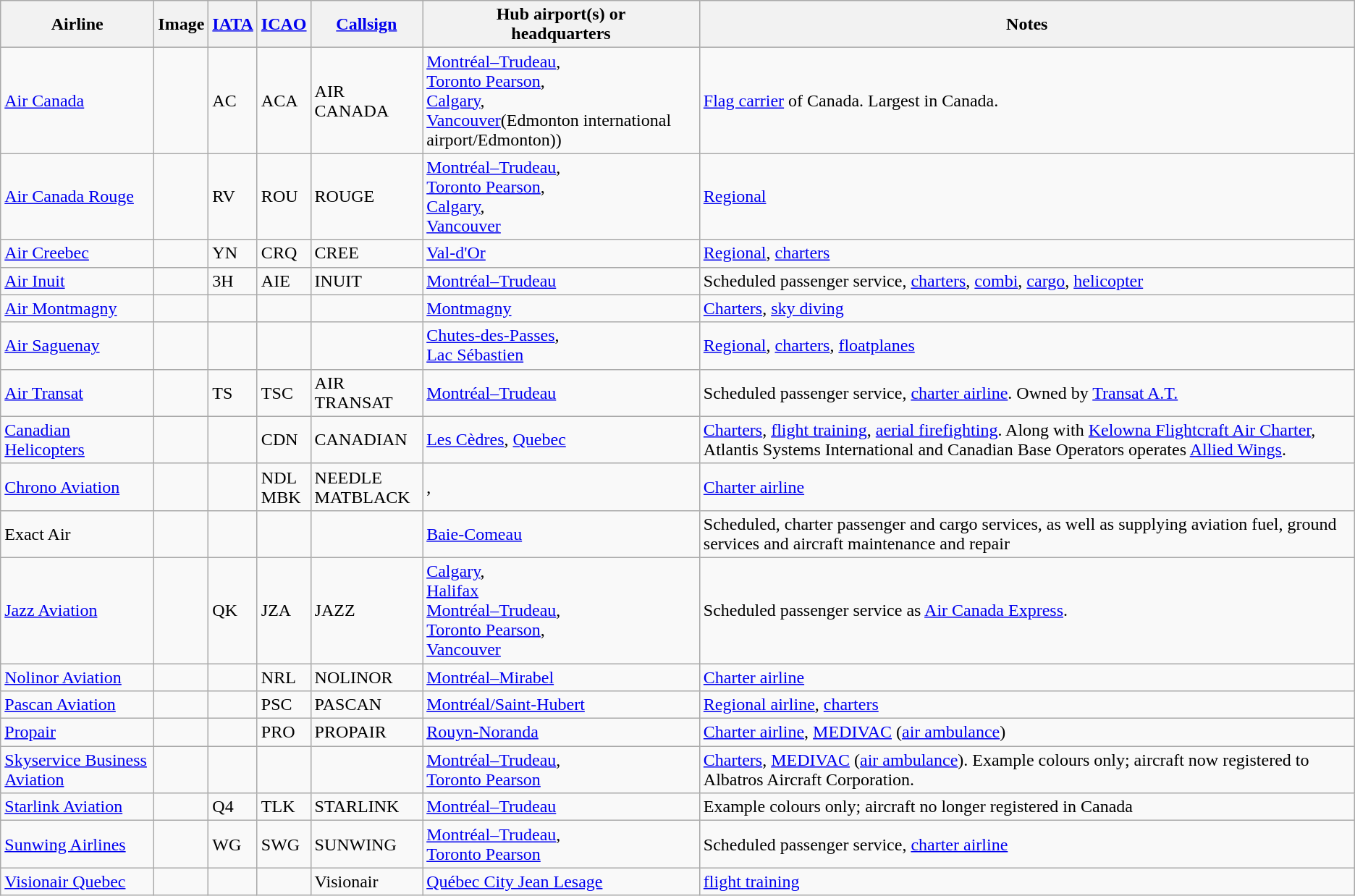<table class="wikitable sortable" style="border: 0; cellpadding: 2; cellspacing: 3;">
<tr style="vertical-align:middle;">
<th>Airline</th>
<th>Image</th>
<th><a href='#'>IATA</a></th>
<th><a href='#'>ICAO</a></th>
<th><a href='#'>Callsign</a></th>
<th>Hub airport(s) or<br>headquarters</th>
<th class="unsortable">Notes</th>
</tr>
<tr>
<td><a href='#'>Air Canada</a></td>
<td></td>
<td>AC</td>
<td>ACA</td>
<td>AIR CANADA</td>
<td><a href='#'>Montréal–Trudeau</a>,<br><a href='#'>Toronto Pearson</a>,<br><a href='#'>Calgary</a>,<br><a href='#'>Vancouver</a>(Edmonton international airport/Edmonton))</td>
<td><a href='#'>Flag carrier</a> of Canada. Largest in Canada.</td>
</tr>
<tr>
<td><a href='#'>Air Canada Rouge</a></td>
<td></td>
<td>RV</td>
<td>ROU</td>
<td>ROUGE</td>
<td><a href='#'>Montréal–Trudeau</a>,<br><a href='#'>Toronto Pearson</a>,<br><a href='#'>Calgary</a>,<br><a href='#'>Vancouver</a></td>
<td><a href='#'>Regional</a></td>
</tr>
<tr>
<td><a href='#'>Air Creebec</a></td>
<td></td>
<td>YN</td>
<td>CRQ</td>
<td>CREE</td>
<td><a href='#'>Val-d'Or</a></td>
<td><a href='#'>Regional</a>, <a href='#'>charters</a></td>
</tr>
<tr>
<td><a href='#'>Air Inuit</a></td>
<td></td>
<td>3H</td>
<td>AIE</td>
<td>INUIT</td>
<td><a href='#'>Montréal–Trudeau</a></td>
<td>Scheduled passenger service, <a href='#'>charters</a>, <a href='#'>combi</a>, <a href='#'>cargo</a>, <a href='#'>helicopter</a></td>
</tr>
<tr>
<td><a href='#'>Air Montmagny</a></td>
<td></td>
<td></td>
<td></td>
<td></td>
<td><a href='#'>Montmagny</a></td>
<td><a href='#'>Charters</a>, <a href='#'>sky diving</a></td>
</tr>
<tr>
<td><a href='#'>Air Saguenay</a></td>
<td></td>
<td></td>
<td></td>
<td></td>
<td><a href='#'>Chutes-des-Passes</a>,<br><a href='#'>Lac Sébastien</a></td>
<td><a href='#'>Regional</a>, <a href='#'>charters</a>, <a href='#'>floatplanes</a></td>
</tr>
<tr>
<td><a href='#'>Air Transat</a></td>
<td></td>
<td>TS</td>
<td>TSC</td>
<td>AIR TRANSAT</td>
<td><a href='#'>Montréal–Trudeau</a></td>
<td>Scheduled passenger service, <a href='#'>charter airline</a>. Owned by <a href='#'>Transat A.T.</a></td>
</tr>
<tr>
<td><a href='#'>Canadian Helicopters</a></td>
<td></td>
<td></td>
<td>CDN</td>
<td>CANADIAN</td>
<td><a href='#'>Les Cèdres</a>, <a href='#'>Quebec</a></td>
<td><a href='#'>Charters</a>, <a href='#'>flight training</a>, <a href='#'>aerial firefighting</a>. Along with <a href='#'>Kelowna Flightcraft Air Charter</a>, Atlantis Systems International and Canadian Base Operators operates <a href='#'>Allied Wings</a>.</td>
</tr>
<tr>
<td><a href='#'>Chrono Aviation</a></td>
<td></td>
<td></td>
<td>NDL<br>MBK</td>
<td>NEEDLE<br>MATBLACK</td>
<td>,<br></td>
<td><a href='#'>Charter airline</a></td>
</tr>
<tr>
<td>Exact Air</td>
<td></td>
<td></td>
<td></td>
<td></td>
<td><a href='#'>Baie-Comeau</a></td>
<td>Scheduled, charter passenger and cargo services, as well as supplying aviation fuel, ground services and aircraft maintenance and repair</td>
</tr>
<tr>
<td><a href='#'>Jazz Aviation</a></td>
<td></td>
<td>QK</td>
<td>JZA</td>
<td>JAZZ</td>
<td><a href='#'>Calgary</a>,<br><a href='#'>Halifax</a><br><a href='#'>Montréal–Trudeau</a>,<br><a href='#'>Toronto Pearson</a>,<br><a href='#'>Vancouver</a></td>
<td>Scheduled passenger service as <a href='#'>Air Canada Express</a>.</td>
</tr>
<tr>
<td><a href='#'>Nolinor Aviation</a></td>
<td></td>
<td></td>
<td>NRL</td>
<td>NOLINOR</td>
<td><a href='#'>Montréal–Mirabel</a></td>
<td><a href='#'>Charter airline</a></td>
</tr>
<tr>
<td><a href='#'>Pascan Aviation</a></td>
<td></td>
<td></td>
<td>PSC</td>
<td>PASCAN</td>
<td><a href='#'>Montréal/Saint-Hubert</a></td>
<td><a href='#'>Regional airline</a>, <a href='#'>charters</a></td>
</tr>
<tr>
<td><a href='#'>Propair</a></td>
<td></td>
<td></td>
<td>PRO</td>
<td>PROPAIR</td>
<td><a href='#'>Rouyn-Noranda</a></td>
<td><a href='#'>Charter airline</a>, <a href='#'>MEDIVAC</a> (<a href='#'>air ambulance</a>)</td>
</tr>
<tr>
<td><a href='#'>Skyservice Business Aviation</a></td>
<td></td>
<td></td>
<td></td>
<td></td>
<td><a href='#'>Montréal–Trudeau</a>,<br><a href='#'>Toronto Pearson</a></td>
<td><a href='#'>Charters</a>, <a href='#'>MEDIVAC</a> (<a href='#'>air ambulance</a>). Example colours only; aircraft now registered to Albatros Aircraft Corporation.</td>
</tr>
<tr>
<td><a href='#'>Starlink Aviation</a></td>
<td></td>
<td>Q4</td>
<td>TLK</td>
<td>STARLINK</td>
<td><a href='#'>Montréal–Trudeau</a></td>
<td>Example colours only; aircraft no longer registered in Canada</td>
</tr>
<tr>
<td><a href='#'>Sunwing Airlines</a></td>
<td></td>
<td>WG</td>
<td>SWG</td>
<td>SUNWING</td>
<td><a href='#'>Montréal–Trudeau</a>,<br><a href='#'>Toronto Pearson</a></td>
<td>Scheduled passenger service, <a href='#'>charter airline</a></td>
</tr>
<tr>
<td><a href='#'>Visionair Quebec</a></td>
<td></td>
<td></td>
<td></td>
<td>Visionair</td>
<td><a href='#'>Québec City Jean Lesage</a></td>
<td><a href='#'>flight training</a></td>
</tr>
</table>
